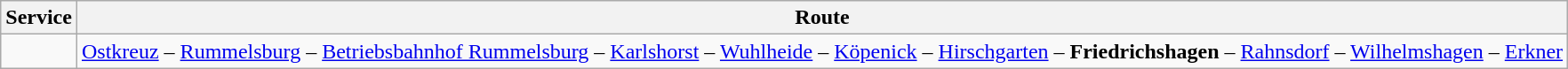<table class="wikitable vatop">
<tr>
<th>Service</th>
<th>Route</th>
</tr>
<tr>
<td></td>
<td><a href='#'>Ostkreuz</a> – <a href='#'>Rummelsburg</a> – <a href='#'>Betriebsbahnhof Rummelsburg</a> – <a href='#'>Karlshorst</a> – <a href='#'>Wuhlheide</a> – <a href='#'>Köpenick</a> – <a href='#'>Hirschgarten</a> – <strong>Friedrichshagen</strong> – <a href='#'>Rahnsdorf</a> – <a href='#'>Wilhelmshagen</a> – <a href='#'>Erkner</a></td>
</tr>
</table>
